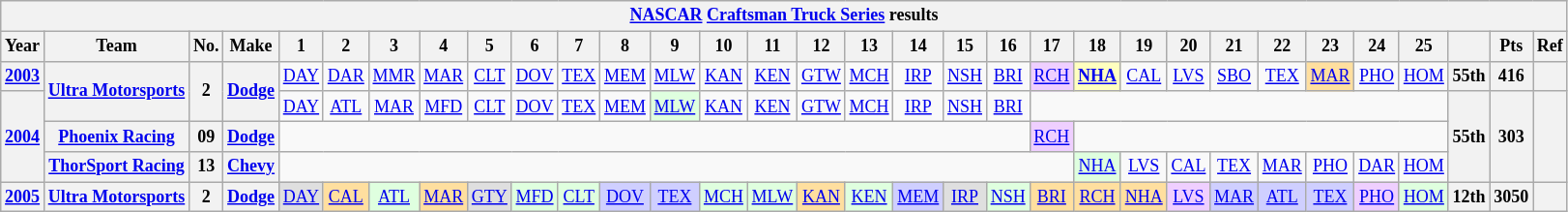<table class="wikitable" style="text-align:center; font-size:75%">
<tr>
<th colspan=45><a href='#'>NASCAR</a> <a href='#'>Craftsman Truck Series</a> results</th>
</tr>
<tr>
<th>Year</th>
<th>Team</th>
<th>No.</th>
<th>Make</th>
<th>1</th>
<th>2</th>
<th>3</th>
<th>4</th>
<th>5</th>
<th>6</th>
<th>7</th>
<th>8</th>
<th>9</th>
<th>10</th>
<th>11</th>
<th>12</th>
<th>13</th>
<th>14</th>
<th>15</th>
<th>16</th>
<th>17</th>
<th>18</th>
<th>19</th>
<th>20</th>
<th>21</th>
<th>22</th>
<th>23</th>
<th>24</th>
<th>25</th>
<th></th>
<th>Pts</th>
<th>Ref</th>
</tr>
<tr>
<th><a href='#'>2003</a></th>
<th rowspan=2><a href='#'>Ultra Motorsports</a></th>
<th rowspan=2>2</th>
<th rowspan=2><a href='#'>Dodge</a></th>
<td><a href='#'>DAY</a></td>
<td><a href='#'>DAR</a></td>
<td><a href='#'>MMR</a></td>
<td><a href='#'>MAR</a></td>
<td><a href='#'>CLT</a></td>
<td><a href='#'>DOV</a></td>
<td><a href='#'>TEX</a></td>
<td><a href='#'>MEM</a></td>
<td><a href='#'>MLW</a></td>
<td><a href='#'>KAN</a></td>
<td><a href='#'>KEN</a></td>
<td><a href='#'>GTW</a></td>
<td><a href='#'>MCH</a></td>
<td><a href='#'>IRP</a></td>
<td><a href='#'>NSH</a></td>
<td><a href='#'>BRI</a></td>
<td style="background:#EFCFFF;"><a href='#'>RCH</a><br></td>
<td style="background:#FFFFBF;"><strong><a href='#'>NHA</a></strong><br></td>
<td><a href='#'>CAL</a></td>
<td><a href='#'>LVS</a></td>
<td><a href='#'>SBO</a></td>
<td><a href='#'>TEX</a></td>
<td style="background:#FFDF9F;"><a href='#'>MAR</a><br></td>
<td><a href='#'>PHO</a></td>
<td><a href='#'>HOM</a></td>
<th>55th</th>
<th>416</th>
<th></th>
</tr>
<tr>
<th rowspan=3><a href='#'>2004</a></th>
<td><a href='#'>DAY</a></td>
<td><a href='#'>ATL</a></td>
<td><a href='#'>MAR</a></td>
<td><a href='#'>MFD</a></td>
<td><a href='#'>CLT</a></td>
<td><a href='#'>DOV</a></td>
<td><a href='#'>TEX</a></td>
<td><a href='#'>MEM</a></td>
<td style="background:#DFFFDF;"><a href='#'>MLW</a><br></td>
<td><a href='#'>KAN</a></td>
<td><a href='#'>KEN</a></td>
<td><a href='#'>GTW</a></td>
<td><a href='#'>MCH</a></td>
<td><a href='#'>IRP</a></td>
<td><a href='#'>NSH</a></td>
<td><a href='#'>BRI</a></td>
<td colspan=9></td>
<th rowspan=3>55th</th>
<th rowspan=3>303</th>
<th rowspan=3></th>
</tr>
<tr>
<th><a href='#'>Phoenix Racing</a></th>
<th>09</th>
<th><a href='#'>Dodge</a></th>
<td colspan=16></td>
<td style="background:#EFCFFF;"><a href='#'>RCH</a><br></td>
<td colspan=8></td>
</tr>
<tr>
<th><a href='#'>ThorSport Racing</a></th>
<th>13</th>
<th><a href='#'>Chevy</a></th>
<td colspan=17></td>
<td style="background:#DFFFDF;"><a href='#'>NHA</a><br></td>
<td><a href='#'>LVS</a></td>
<td><a href='#'>CAL</a></td>
<td><a href='#'>TEX</a></td>
<td><a href='#'>MAR</a></td>
<td><a href='#'>PHO</a></td>
<td><a href='#'>DAR</a></td>
<td><a href='#'>HOM</a></td>
</tr>
<tr>
<th><a href='#'>2005</a></th>
<th><a href='#'>Ultra Motorsports</a></th>
<th>2</th>
<th><a href='#'>Dodge</a></th>
<td style="background:#DFDFDF;"><a href='#'>DAY</a><br></td>
<td style="background:#FFDF9F;"><a href='#'>CAL</a><br></td>
<td style="background:#DFFFDF;"><a href='#'>ATL</a><br></td>
<td style="background:#FFDF9F;"><a href='#'>MAR</a><br></td>
<td style="background:#DFDFDF;"><a href='#'>GTY</a><br></td>
<td style="background:#DFFFDF;"><a href='#'>MFD</a><br></td>
<td style="background:#DFFFDF;"><a href='#'>CLT</a><br></td>
<td style="background:#CFCFFF;"><a href='#'>DOV</a><br></td>
<td style="background:#CFCFFF;"><a href='#'>TEX</a><br></td>
<td style="background:#DFFFDF;"><a href='#'>MCH</a><br></td>
<td style="background:#DFFFDF;"><a href='#'>MLW</a><br></td>
<td style="background:#FFDF9F;"><a href='#'>KAN</a><br></td>
<td style="background:#DFFFDF;"><a href='#'>KEN</a><br></td>
<td style="background:#CFCFFF;"><a href='#'>MEM</a><br></td>
<td style="background:#DFDFDF;"><a href='#'>IRP</a><br></td>
<td style="background:#DFFFDF;"><a href='#'>NSH</a><br></td>
<td style="background:#FFDF9F;"><a href='#'>BRI</a><br></td>
<td style="background:#FFDF9F;"><a href='#'>RCH</a><br></td>
<td style="background:#FFDF9F;"><a href='#'>NHA</a><br></td>
<td style="background:#EFCFFF;"><a href='#'>LVS</a><br></td>
<td style="background:#CFCFFF;"><a href='#'>MAR</a><br></td>
<td style="background:#CFCFFF;"><a href='#'>ATL</a><br></td>
<td style="background:#CFCFFF;"><a href='#'>TEX</a><br></td>
<td style="background:#EFCFFF;"><a href='#'>PHO</a><br></td>
<td style="background:#DFFFDF;"><a href='#'>HOM</a><br></td>
<th>12th</th>
<th>3050</th>
<th></th>
</tr>
</table>
